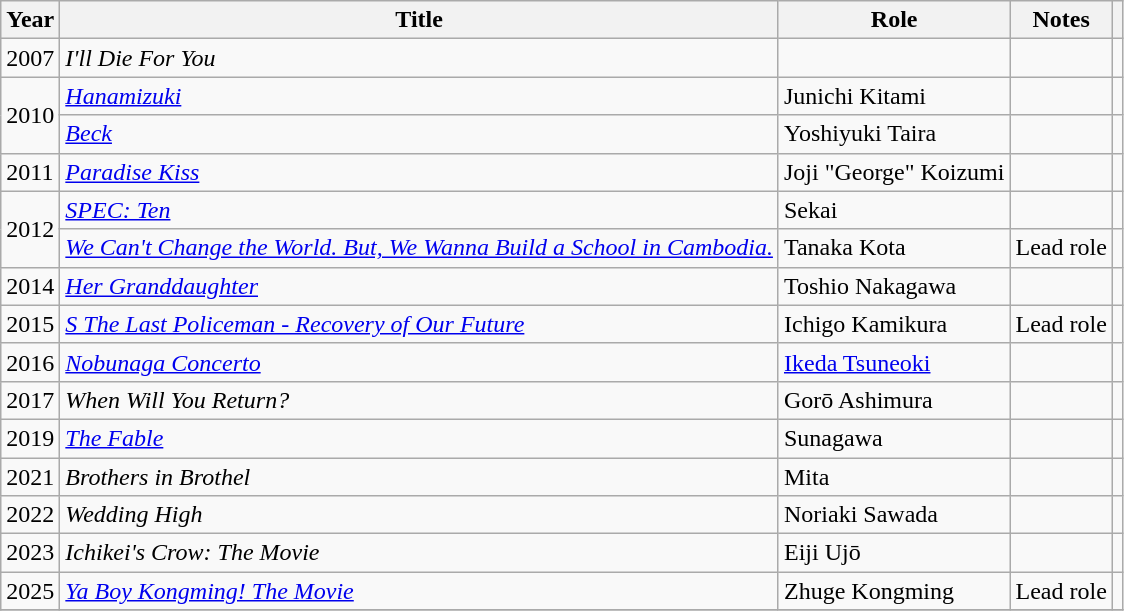<table class="wikitable">
<tr>
<th>Year</th>
<th>Title</th>
<th>Role</th>
<th>Notes</th>
<th></th>
</tr>
<tr>
<td>2007</td>
<td><em>I'll Die For You</em></td>
<td></td>
<td></td>
<td></td>
</tr>
<tr>
<td rowspan=2>2010</td>
<td><em><a href='#'>Hanamizuki</a></em></td>
<td>Junichi Kitami</td>
<td></td>
<td></td>
</tr>
<tr>
<td><em><a href='#'>Beck</a></em></td>
<td>Yoshiyuki Taira</td>
<td></td>
<td></td>
</tr>
<tr>
<td>2011</td>
<td><em><a href='#'>Paradise Kiss</a></em></td>
<td>Joji "George" Koizumi</td>
<td></td>
<td></td>
</tr>
<tr>
<td rowspan=2>2012</td>
<td><em><a href='#'>SPEC: Ten</a></em></td>
<td>Sekai</td>
<td></td>
<td></td>
</tr>
<tr>
<td><em><a href='#'>We Can't Change the World. But, We Wanna Build a School in Cambodia.</a></em></td>
<td>Tanaka Kota</td>
<td>Lead role</td>
<td></td>
</tr>
<tr>
<td>2014</td>
<td><em><a href='#'>Her Granddaughter</a></em></td>
<td>Toshio Nakagawa</td>
<td></td>
<td></td>
</tr>
<tr>
<td>2015</td>
<td><em><a href='#'>S The Last Policeman - Recovery of Our Future</a></em></td>
<td>Ichigo Kamikura</td>
<td>Lead role</td>
<td></td>
</tr>
<tr>
<td>2016</td>
<td><em><a href='#'>Nobunaga Concerto</a></em></td>
<td><a href='#'>Ikeda Tsuneoki</a></td>
<td></td>
<td></td>
</tr>
<tr>
<td>2017</td>
<td><em>When Will You Return?</em></td>
<td>Gorō Ashimura</td>
<td></td>
<td></td>
</tr>
<tr>
<td>2019</td>
<td><em><a href='#'>The Fable</a></em></td>
<td>Sunagawa</td>
<td></td>
<td></td>
</tr>
<tr>
<td>2021</td>
<td><em>Brothers in Brothel</em></td>
<td>Mita</td>
<td></td>
<td></td>
</tr>
<tr>
<td>2022</td>
<td><em>Wedding High</em></td>
<td>Noriaki Sawada</td>
<td></td>
<td></td>
</tr>
<tr>
<td>2023</td>
<td><em>Ichikei's Crow: The Movie</em></td>
<td>Eiji Ujō</td>
<td></td>
<td></td>
</tr>
<tr>
<td>2025</td>
<td><em><a href='#'>Ya Boy Kongming! The Movie</a></em></td>
<td>Zhuge Kongming</td>
<td>Lead role</td>
<td></td>
</tr>
<tr>
</tr>
</table>
